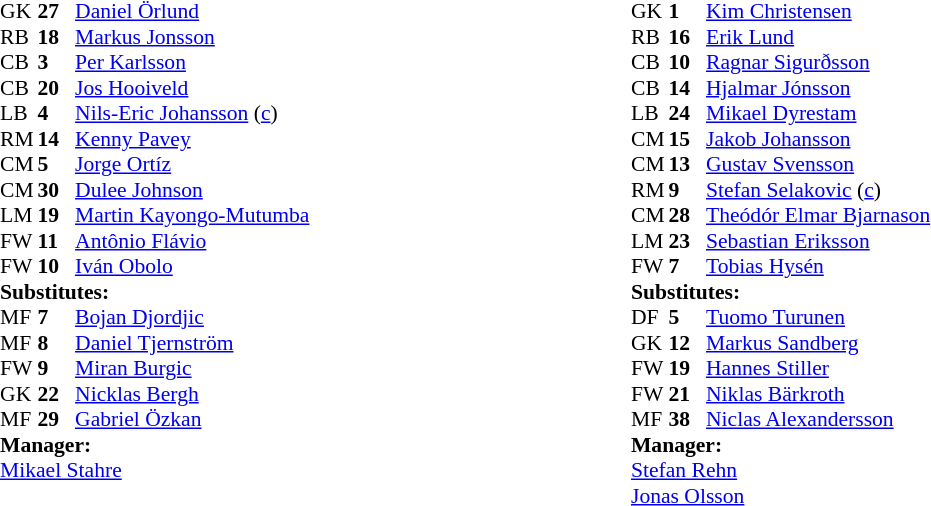<table width="100%">
<tr>
<td valign="top" width="50%"><br><table style="font-size: 90%" cellspacing="0" cellpadding="0" align=center>
<tr>
<th width="25"></th>
<th width="25"></th>
</tr>
<tr>
<td>GK</td>
<td><strong>27</strong></td>
<td> <a href='#'>Daniel Örlund</a></td>
</tr>
<tr>
<td>RB</td>
<td><strong>18</strong></td>
<td> <a href='#'>Markus Jonsson</a></td>
</tr>
<tr>
<td>CB</td>
<td><strong>3</strong></td>
<td> <a href='#'>Per Karlsson</a></td>
</tr>
<tr>
<td>CB</td>
<td><strong>20</strong></td>
<td> <a href='#'>Jos Hooiveld</a></td>
</tr>
<tr>
<td>LB</td>
<td><strong>4</strong></td>
<td> <a href='#'>Nils-Eric Johansson</a> (<a href='#'>c</a>)</td>
<td></td>
</tr>
<tr>
<td>RM</td>
<td><strong>14</strong></td>
<td> <a href='#'>Kenny Pavey</a></td>
<td></td>
<td></td>
</tr>
<tr>
<td>CM</td>
<td><strong>5</strong></td>
<td> <a href='#'>Jorge Ortíz</a></td>
</tr>
<tr>
<td>CM</td>
<td><strong>30</strong></td>
<td> <a href='#'>Dulee Johnson</a></td>
</tr>
<tr>
<td>LM</td>
<td><strong>19</strong></td>
<td> <a href='#'>Martin Kayongo-Mutumba</a></td>
<td></td>
<td></td>
</tr>
<tr>
<td>FW</td>
<td><strong>11</strong></td>
<td> <a href='#'>Antônio Flávio</a></td>
<td></td>
</tr>
<tr>
<td>FW</td>
<td><strong>10</strong></td>
<td> <a href='#'>Iván Obolo</a></td>
</tr>
<tr>
<td colspan=4><strong>Substitutes:</strong></td>
</tr>
<tr>
<td>MF</td>
<td><strong>7</strong></td>
<td> <a href='#'>Bojan Djordjic</a></td>
<td></td>
<td></td>
</tr>
<tr>
<td>MF</td>
<td><strong>8</strong></td>
<td> <a href='#'>Daniel Tjernström</a></td>
<td></td>
<td></td>
</tr>
<tr>
<td>FW</td>
<td><strong>9</strong></td>
<td> <a href='#'>Miran Burgic</a></td>
</tr>
<tr>
<td>GK</td>
<td><strong>22</strong></td>
<td> <a href='#'>Nicklas Bergh</a></td>
</tr>
<tr>
<td>MF</td>
<td><strong>29</strong></td>
<td> <a href='#'>Gabriel Özkan</a></td>
</tr>
<tr>
<td colspan=4><strong>Manager:</strong></td>
</tr>
<tr>
<td colspan="4"> <a href='#'>Mikael Stahre</a></td>
</tr>
</table>
</td>
<td valign="top" width="50%"><br><table style="font-size: 90%" cellspacing="0" cellpadding="0">
<tr>
<th width="25"></th>
<th width="25"></th>
</tr>
<tr>
<td>GK</td>
<td><strong>1</strong></td>
<td> <a href='#'>Kim Christensen</a></td>
</tr>
<tr>
<td>RB</td>
<td><strong>16</strong></td>
<td> <a href='#'>Erik Lund</a></td>
<td></td>
</tr>
<tr>
<td>CB</td>
<td><strong>10</strong></td>
<td> <a href='#'>Ragnar Sigurðsson</a></td>
</tr>
<tr>
<td>CB</td>
<td><strong>14</strong></td>
<td> <a href='#'>Hjalmar Jónsson</a></td>
</tr>
<tr>
<td>LB</td>
<td><strong>24</strong></td>
<td> <a href='#'>Mikael Dyrestam</a></td>
<td></td>
<td></td>
</tr>
<tr>
<td>CM</td>
<td><strong>15</strong></td>
<td> <a href='#'>Jakob Johansson</a></td>
<td></td>
<td></td>
</tr>
<tr>
<td>CM</td>
<td><strong>13</strong></td>
<td> <a href='#'>Gustav Svensson</a></td>
</tr>
<tr>
<td>RM</td>
<td><strong>9</strong></td>
<td> <a href='#'>Stefan Selakovic</a> (<a href='#'>c</a>)</td>
</tr>
<tr>
<td>CM</td>
<td><strong>28</strong></td>
<td> <a href='#'>Theódór Elmar Bjarnason</a></td>
<td></td>
</tr>
<tr>
<td>LM</td>
<td><strong>23</strong></td>
<td> <a href='#'>Sebastian Eriksson</a></td>
</tr>
<tr>
<td>FW</td>
<td><strong>7</strong></td>
<td> <a href='#'>Tobias Hysén</a></td>
</tr>
<tr>
<td colspan=4><strong>Substitutes:</strong></td>
</tr>
<tr>
<td>DF</td>
<td><strong>5</strong></td>
<td> <a href='#'>Tuomo Turunen</a></td>
</tr>
<tr>
<td>GK</td>
<td><strong>12</strong></td>
<td> <a href='#'>Markus Sandberg</a></td>
</tr>
<tr>
<td>FW</td>
<td><strong>19</strong></td>
<td> <a href='#'>Hannes Stiller</a></td>
<td></td>
<td></td>
</tr>
<tr>
<td>FW</td>
<td><strong>21</strong></td>
<td> <a href='#'>Niklas Bärkroth</a></td>
</tr>
<tr>
<td>MF</td>
<td><strong>38</strong></td>
<td> <a href='#'>Niclas Alexandersson</a></td>
<td></td>
<td></td>
</tr>
<tr>
<td colspan=4><strong>Manager:</strong></td>
</tr>
<tr>
<td colspan="4"> <a href='#'>Stefan Rehn</a><br> <a href='#'>Jonas Olsson</a></td>
</tr>
</table>
</td>
</tr>
</table>
